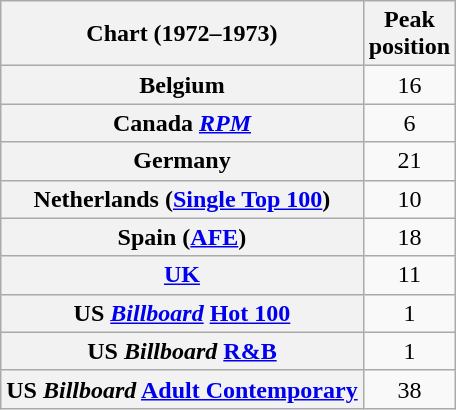<table class="wikitable sortable plainrowheaders">
<tr>
<th scope="col">Chart (1972–1973)</th>
<th scope="col">Peak<br>position</th>
</tr>
<tr>
<th scope="row">Belgium</th>
<td style="text-align:center;">16</td>
</tr>
<tr>
<th scope="row">Canada <a href='#'><em>RPM</em></a></th>
<td style="text-align:center;">6</td>
</tr>
<tr>
<th scope="row">Germany</th>
<td style="text-align:center;">21</td>
</tr>
<tr>
<th scope="row">Netherlands (<a href='#'>Single Top 100</a>)</th>
<td style="text-align:center;">10</td>
</tr>
<tr>
<th scope="row">Spain (<a href='#'>AFE</a>)</th>
<td style="text-align:center;">18</td>
</tr>
<tr>
<th scope="row"><a href='#'>UK</a></th>
<td style="text-align:center;">11</td>
</tr>
<tr>
<th scope="row">US <em><a href='#'>Billboard</a></em> <a href='#'>Hot 100</a></th>
<td style="text-align:center;">1</td>
</tr>
<tr>
<th scope="row">US <em>Billboard</em> <a href='#'>R&B</a></th>
<td style="text-align:center;">1</td>
</tr>
<tr>
<th scope="row">US <em>Billboard</em> <a href='#'>Adult Contemporary</a></th>
<td style="text-align:center;">38</td>
</tr>
</table>
